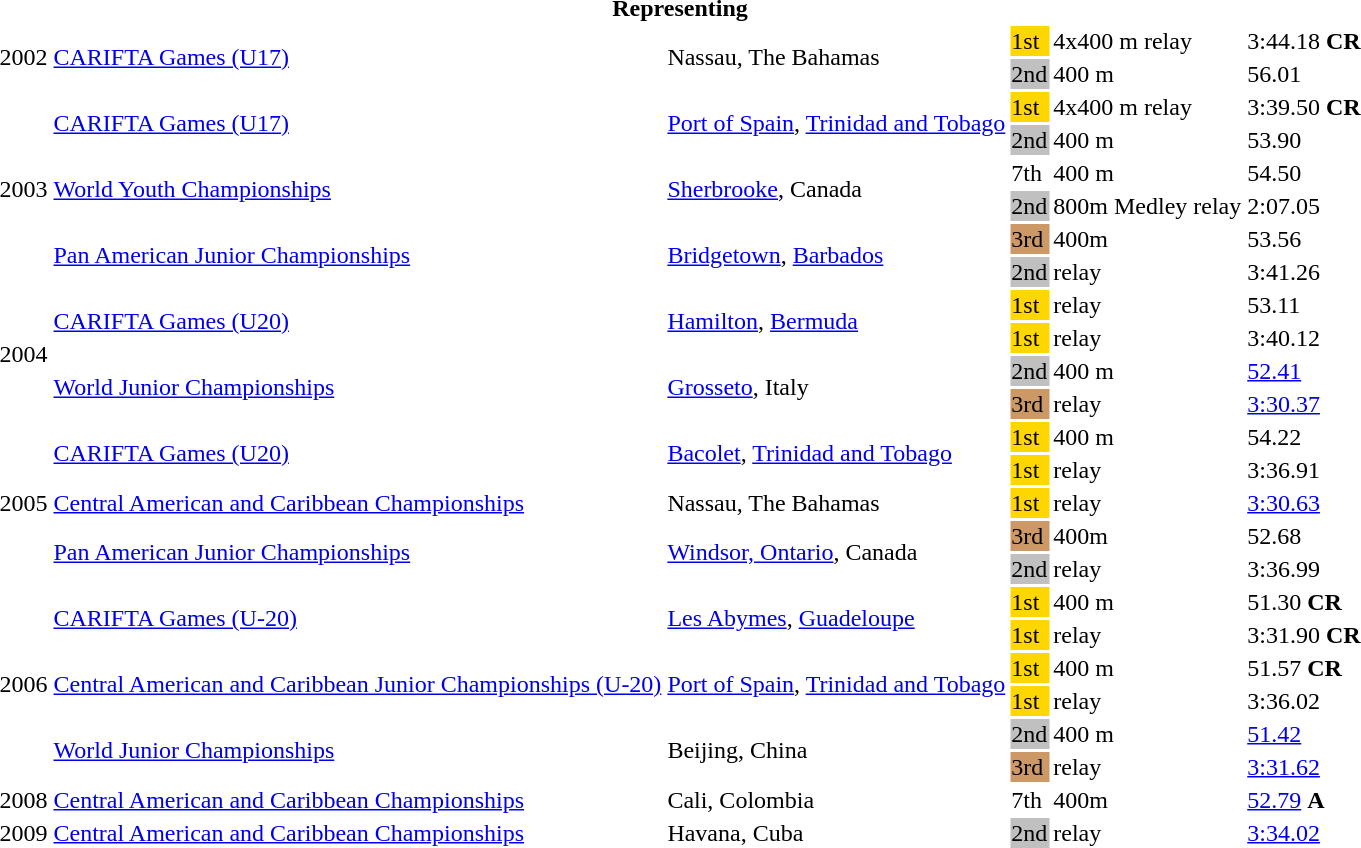<table>
<tr>
<th colspan="6">Representing </th>
</tr>
<tr>
<td rowspan = "2">2002</td>
<td rowspan = "2"><a href='#'>CARIFTA Games (U17)</a></td>
<td rowspan = "2">Nassau, The Bahamas</td>
<td bgcolor=gold>1st</td>
<td>4x400 m relay</td>
<td>3:44.18 <strong>CR</strong></td>
</tr>
<tr>
<td bgcolor=silver>2nd</td>
<td>400 m</td>
<td>56.01</td>
</tr>
<tr>
<td rowspan = "6">2003</td>
<td rowspan = "2"><a href='#'>CARIFTA Games (U17)</a></td>
<td rowspan = "2"><a href='#'>Port of Spain</a>, <a href='#'>Trinidad and Tobago</a></td>
<td bgcolor=gold>1st</td>
<td>4x400 m relay</td>
<td>3:39.50 <strong>CR</strong></td>
</tr>
<tr>
<td bgcolor=silver>2nd</td>
<td>400 m</td>
<td>53.90</td>
</tr>
<tr>
<td rowspan=2><a href='#'>World Youth Championships</a></td>
<td rowspan=2><a href='#'>Sherbrooke</a>, Canada</td>
<td>7th</td>
<td>400 m</td>
<td>54.50</td>
</tr>
<tr>
<td bgcolor=silver>2nd</td>
<td>800m Medley relay</td>
<td>2:07.05</td>
</tr>
<tr>
<td rowspan=2><a href='#'>Pan American Junior Championships</a></td>
<td rowspan=2><a href='#'>Bridgetown</a>, <a href='#'>Barbados</a></td>
<td bgcolor="cc9966">3rd</td>
<td>400m</td>
<td>53.56</td>
</tr>
<tr>
<td bgcolor=silver>2nd</td>
<td> relay</td>
<td>3:41.26</td>
</tr>
<tr>
<td rowspan=4>2004</td>
<td rowspan=2><a href='#'>CARIFTA Games (U20)</a></td>
<td rowspan=2><a href='#'>Hamilton</a>, <a href='#'>Bermuda</a></td>
<td bgcolor=gold>1st</td>
<td> relay</td>
<td>53.11</td>
</tr>
<tr>
<td bgcolor=gold>1st</td>
<td> relay</td>
<td>3:40.12</td>
</tr>
<tr>
<td rowspan=2><a href='#'>World Junior Championships</a></td>
<td rowspan=2><a href='#'>Grosseto</a>, Italy</td>
<td bgcolor="silver">2nd</td>
<td>400 m</td>
<td><a href='#'>52.41</a></td>
</tr>
<tr>
<td bgcolor="cc9966">3rd</td>
<td> relay</td>
<td><a href='#'>3:30.37</a></td>
</tr>
<tr>
<td rowspan=5>2005</td>
<td rowspan=2><a href='#'>CARIFTA Games (U20)</a></td>
<td rowspan=2><a href='#'>Bacolet</a>, <a href='#'>Trinidad and Tobago</a></td>
<td bgcolor=gold>1st</td>
<td>400 m</td>
<td>54.22</td>
</tr>
<tr>
<td bgcolor=gold>1st</td>
<td> relay</td>
<td>3:36.91</td>
</tr>
<tr>
<td><a href='#'>Central American and Caribbean Championships</a></td>
<td>Nassau, The Bahamas</td>
<td bgcolor="gold">1st</td>
<td> relay</td>
<td><a href='#'>3:30.63</a></td>
</tr>
<tr>
<td rowspan=2><a href='#'>Pan American Junior Championships</a></td>
<td rowspan=2><a href='#'>Windsor, Ontario</a>, Canada</td>
<td bgcolor="cc9966">3rd</td>
<td>400m</td>
<td>52.68</td>
</tr>
<tr>
<td bgcolor=silver>2nd</td>
<td> relay</td>
<td>3:36.99</td>
</tr>
<tr>
<td rowspan=6>2006</td>
<td rowspan=2><a href='#'>CARIFTA Games (U-20)</a></td>
<td rowspan=2><a href='#'>Les Abymes</a>, <a href='#'>Guadeloupe</a></td>
<td bgcolor=gold>1st</td>
<td>400 m</td>
<td>51.30 <strong>CR</strong></td>
</tr>
<tr>
<td bgcolor=gold>1st</td>
<td> relay</td>
<td>3:31.90 <strong>CR</strong></td>
</tr>
<tr>
<td rowspan=2><a href='#'>Central American and Caribbean Junior Championships (U-20)</a></td>
<td rowspan=2><a href='#'>Port of Spain</a>, <a href='#'>Trinidad and Tobago</a></td>
<td bgcolor=gold>1st</td>
<td>400 m</td>
<td>51.57 <strong>CR</strong></td>
</tr>
<tr>
<td bgcolor=gold>1st</td>
<td> relay</td>
<td>3:36.02</td>
</tr>
<tr>
<td rowspan=2><a href='#'>World Junior Championships</a></td>
<td rowspan=2>Beijing, China</td>
<td bgcolor="silver">2nd</td>
<td>400 m</td>
<td><a href='#'>51.42</a></td>
</tr>
<tr>
<td bgcolor="cc9966">3rd</td>
<td> relay</td>
<td><a href='#'>3:31.62</a></td>
</tr>
<tr>
<td>2008</td>
<td><a href='#'>Central American and Caribbean Championships</a></td>
<td>Cali, Colombia</td>
<td>7th</td>
<td>400m</td>
<td><a href='#'>52.79</a> <strong>A</strong></td>
</tr>
<tr>
<td>2009</td>
<td><a href='#'>Central American and Caribbean Championships</a></td>
<td>Havana, Cuba</td>
<td bgcolor="silver">2nd</td>
<td> relay</td>
<td><a href='#'>3:34.02</a></td>
</tr>
</table>
